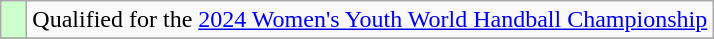<table class="wikitable">
<tr>
<td width=10px bgcolor="#ccffcc"></td>
<td>Qualified for the <a href='#'>2024 Women's Youth World Handball Championship</a></td>
</tr>
<tr>
</tr>
</table>
